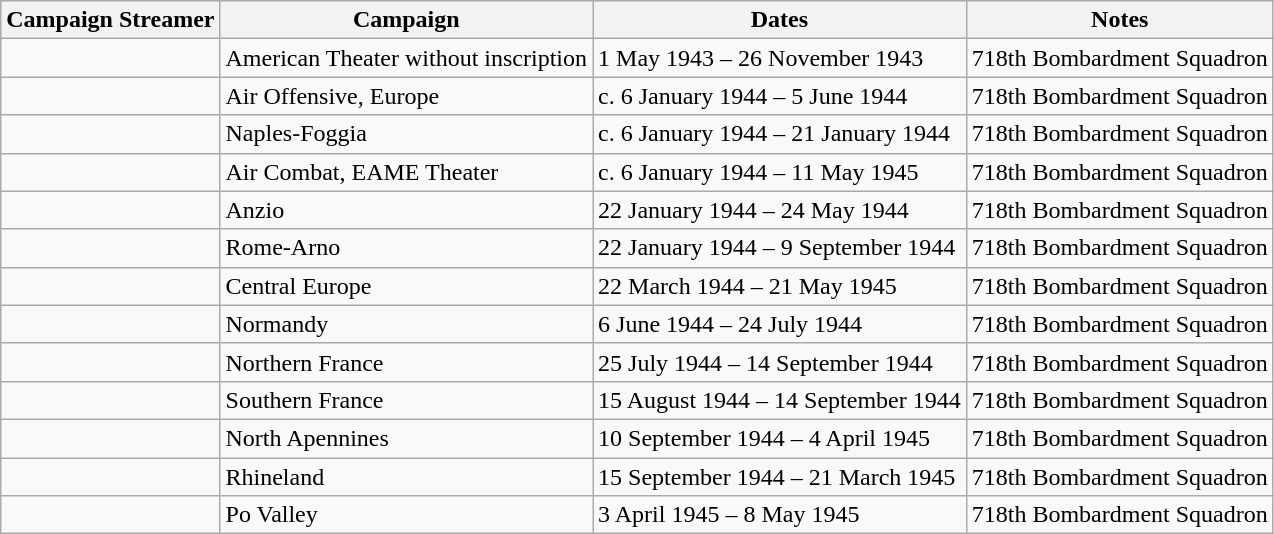<table class="wikitable">
<tr style="background:#efefef;">
<th>Campaign Streamer</th>
<th>Campaign</th>
<th>Dates</th>
<th>Notes</th>
</tr>
<tr>
<td></td>
<td>American Theater without inscription</td>
<td>1 May 1943 – 26 November 1943</td>
<td>718th Bombardment Squadron</td>
</tr>
<tr>
<td></td>
<td>Air Offensive, Europe</td>
<td>c. 6 January 1944 – 5 June 1944</td>
<td>718th Bombardment Squadron</td>
</tr>
<tr>
<td></td>
<td>Naples-Foggia</td>
<td>c. 6 January 1944 – 21 January 1944</td>
<td>718th Bombardment Squadron</td>
</tr>
<tr>
<td></td>
<td>Air Combat, EAME Theater</td>
<td>c. 6 January 1944 – 11 May 1945</td>
<td>718th Bombardment Squadron</td>
</tr>
<tr>
<td></td>
<td>Anzio</td>
<td>22 January 1944 – 24 May 1944</td>
<td>718th Bombardment Squadron</td>
</tr>
<tr>
<td></td>
<td>Rome-Arno</td>
<td>22 January 1944 – 9 September 1944</td>
<td>718th Bombardment Squadron</td>
</tr>
<tr>
<td></td>
<td>Central Europe</td>
<td>22 March 1944 – 21 May 1945</td>
<td>718th Bombardment Squadron</td>
</tr>
<tr>
<td></td>
<td>Normandy</td>
<td>6 June 1944 – 24 July 1944</td>
<td>718th Bombardment Squadron</td>
</tr>
<tr>
<td></td>
<td>Northern France</td>
<td>25 July 1944 – 14 September 1944</td>
<td>718th Bombardment Squadron</td>
</tr>
<tr>
<td></td>
<td>Southern France</td>
<td>15 August 1944 – 14 September 1944</td>
<td>718th Bombardment Squadron</td>
</tr>
<tr>
<td></td>
<td>North Apennines</td>
<td>10 September 1944 – 4 April 1945</td>
<td>718th Bombardment Squadron</td>
</tr>
<tr>
<td></td>
<td>Rhineland</td>
<td>15 September 1944 – 21 March 1945</td>
<td>718th Bombardment Squadron</td>
</tr>
<tr>
<td></td>
<td>Po Valley</td>
<td>3 April 1945 – 8 May 1945</td>
<td>718th Bombardment Squadron</td>
</tr>
</table>
